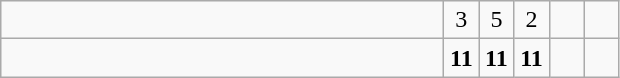<table class="wikitable">
<tr>
<td style="width:18em"></td>
<td align=center style="width:1em">3</td>
<td align=center style="width:1em">5</td>
<td align=center style="width:1em">2</td>
<td align=center style="width:1em"></td>
<td align=center style="width:1em"></td>
</tr>
<tr>
<td style="width:18em"><strong></strong></td>
<td align=center style="width:1em"><strong>11</strong></td>
<td align=center style="width:1em"><strong>11</strong></td>
<td align=center style="width:1em"><strong>11</strong></td>
<td align=center style="width:1em"></td>
<td align=center style="width:1em"></td>
</tr>
</table>
